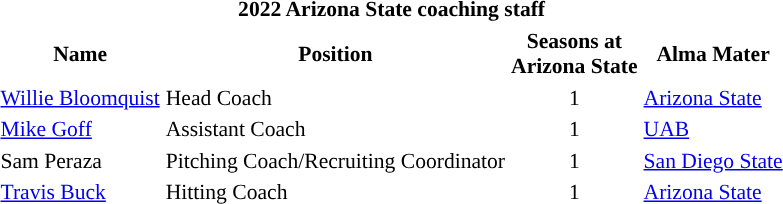<table class="toccolours" style="border-collapse; font-size:90%;">
<tr>
<th colspan="4">2022 Arizona State coaching staff</th>
</tr>
<tr>
<th>Name</th>
<th>Position</th>
<th>Seasons at<br>Arizona State</th>
<th>Alma Mater</th>
</tr>
<tr>
<td><a href='#'>Willie Bloomquist</a></td>
<td>Head Coach</td>
<td align=center>1</td>
<td><a href='#'>Arizona State</a></td>
</tr>
<tr>
<td><a href='#'>Mike Goff</a></td>
<td>Assistant Coach</td>
<td align=center>1</td>
<td><a href='#'>UAB</a></td>
</tr>
<tr>
<td>Sam Peraza</td>
<td>Pitching Coach/Recruiting Coordinator</td>
<td align=center>1</td>
<td><a href='#'>San Diego State</a></td>
</tr>
<tr>
<td><a href='#'>Travis Buck</a></td>
<td>Hitting Coach</td>
<td align=center>1</td>
<td><a href='#'>Arizona State</a></td>
</tr>
</table>
